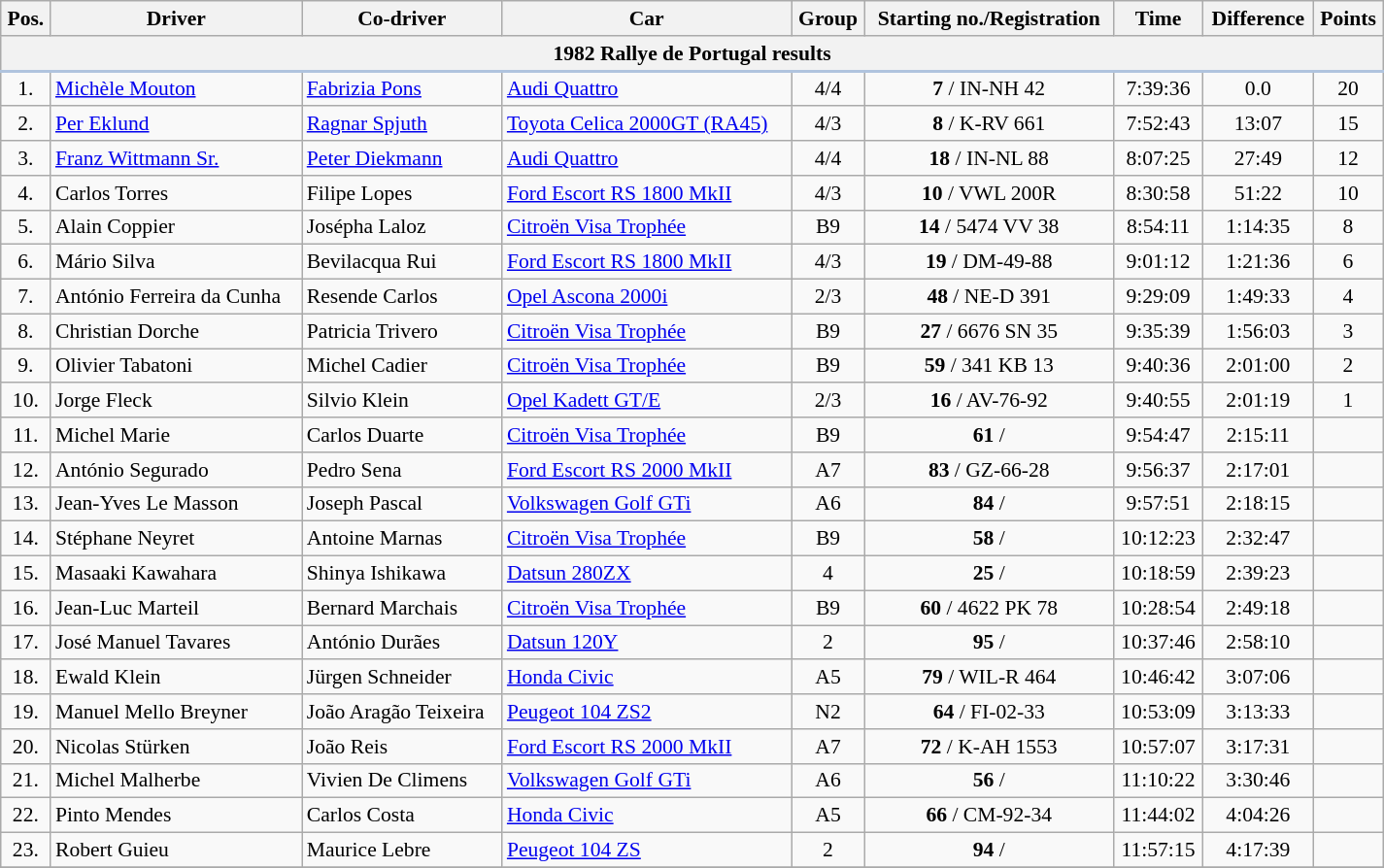<table class="wikitable" width="100%" style="text-align: center; font-size: 90%; max-width: 950px;">
<tr>
<th>Pos.</th>
<th>Driver</th>
<th>Co-driver</th>
<th>Car</th>
<th>Group</th>
<th>Starting no./Registration</th>
<th>Time</th>
<th>Difference</th>
<th>Points</th>
</tr>
<tr>
<th colspan="9" style="border-bottom: 2px solid LightSteelBlue;">1982 Rallye de Portugal results</th>
</tr>
<tr>
<td>1.</td>
<td align=left> <a href='#'>Michèle Mouton</a></td>
<td align=left> <a href='#'>Fabrizia Pons</a></td>
<td align=left><a href='#'>Audi Quattro</a></td>
<td>4/4</td>
<td><strong>7</strong> / IN-NH 42</td>
<td>7:39:36</td>
<td>0.0</td>
<td>20</td>
</tr>
<tr>
<td>2.</td>
<td align=left> <a href='#'>Per Eklund</a></td>
<td align=left> <a href='#'>Ragnar Spjuth</a></td>
<td align=left><a href='#'>Toyota Celica 2000GT (RA45)</a></td>
<td>4/3</td>
<td><strong>8</strong> / K-RV 661</td>
<td>7:52:43</td>
<td>13:07</td>
<td>15</td>
</tr>
<tr>
<td>3.</td>
<td align=left> <a href='#'>Franz Wittmann Sr.</a></td>
<td align=left> <a href='#'>Peter Diekmann</a></td>
<td align=left><a href='#'>Audi Quattro</a></td>
<td>4/4</td>
<td><strong>18</strong> / IN-NL 88</td>
<td>8:07:25</td>
<td>27:49</td>
<td>12</td>
</tr>
<tr>
<td>4.</td>
<td align=left> Carlos Torres</td>
<td align=left> Filipe Lopes</td>
<td align=left><a href='#'>Ford Escort RS 1800 MkII</a></td>
<td>4/3</td>
<td><strong>10</strong> / VWL 200R</td>
<td>8:30:58</td>
<td>51:22</td>
<td>10</td>
</tr>
<tr>
<td>5.</td>
<td align=left> Alain Coppier</td>
<td align=left> Josépha Laloz</td>
<td align=left><a href='#'>Citroën Visa Trophée</a></td>
<td>B9</td>
<td><strong>14</strong> / 5474 VV 38</td>
<td>8:54:11</td>
<td>1:14:35</td>
<td>8</td>
</tr>
<tr>
<td>6.</td>
<td align=left> Mário Silva</td>
<td align=left> Bevilacqua Rui</td>
<td align=left><a href='#'>Ford Escort RS 1800 MkII</a></td>
<td>4/3</td>
<td><strong>19</strong> / DM-49-88</td>
<td>9:01:12</td>
<td>1:21:36</td>
<td>6</td>
</tr>
<tr>
<td>7.</td>
<td align=left> António Ferreira da Cunha</td>
<td align=left> Resende Carlos</td>
<td align=left><a href='#'>Opel Ascona 2000i</a></td>
<td>2/3</td>
<td><strong>48</strong> / NE-D 391</td>
<td>9:29:09</td>
<td>1:49:33</td>
<td>4</td>
</tr>
<tr>
<td>8.</td>
<td align=left> Christian Dorche</td>
<td align=left> Patricia Trivero</td>
<td align=left><a href='#'>Citroën Visa Trophée</a></td>
<td>B9</td>
<td><strong>27</strong> / 6676 SN 35</td>
<td>9:35:39</td>
<td>1:56:03</td>
<td>3</td>
</tr>
<tr>
<td>9.</td>
<td align=left> Olivier Tabatoni</td>
<td align=left> Michel Cadier</td>
<td align=left><a href='#'>Citroën Visa Trophée</a></td>
<td>B9</td>
<td><strong>59</strong> / 341 KB 13</td>
<td>9:40:36</td>
<td>2:01:00</td>
<td>2</td>
</tr>
<tr>
<td>10.</td>
<td align=left> Jorge Fleck</td>
<td align=left> Silvio Klein</td>
<td align=left><a href='#'>Opel Kadett GT/E</a></td>
<td>2/3</td>
<td><strong>16</strong> / AV-76-92</td>
<td>9:40:55</td>
<td>2:01:19</td>
<td>1</td>
</tr>
<tr>
<td>11.</td>
<td align=left> Michel Marie</td>
<td align=left> Carlos Duarte</td>
<td align=left><a href='#'>Citroën Visa Trophée</a></td>
<td>B9</td>
<td><strong>61</strong> /</td>
<td>9:54:47</td>
<td>2:15:11</td>
<td></td>
</tr>
<tr>
<td>12.</td>
<td align=left> António Segurado</td>
<td align=left> Pedro Sena</td>
<td align=left><a href='#'>Ford Escort RS 2000 MkII</a></td>
<td>A7</td>
<td><strong>83</strong> / GZ-66-28</td>
<td>9:56:37</td>
<td>2:17:01</td>
<td></td>
</tr>
<tr>
<td>13.</td>
<td align=left> Jean-Yves Le Masson</td>
<td align=left> Joseph Pascal</td>
<td align=left><a href='#'>Volkswagen Golf GTi</a></td>
<td>A6</td>
<td><strong>84</strong> /</td>
<td>9:57:51</td>
<td>2:18:15</td>
<td></td>
</tr>
<tr>
<td>14.</td>
<td align=left> Stéphane Neyret</td>
<td align=left> Antoine Marnas</td>
<td align=left><a href='#'>Citroën Visa Trophée</a></td>
<td>B9</td>
<td><strong>58</strong> /</td>
<td>10:12:23</td>
<td>2:32:47</td>
<td></td>
</tr>
<tr>
<td>15.</td>
<td align=left> Masaaki Kawahara</td>
<td align=left> Shinya Ishikawa</td>
<td align=left><a href='#'>Datsun 280ZX</a></td>
<td>4</td>
<td><strong>25</strong> /</td>
<td>10:18:59</td>
<td>2:39:23</td>
<td></td>
</tr>
<tr>
<td>16.</td>
<td align=left> Jean-Luc Marteil</td>
<td align=left> Bernard Marchais</td>
<td align=left><a href='#'>Citroën Visa Trophée</a></td>
<td>B9</td>
<td><strong>60</strong> / 4622 PK 78</td>
<td>10:28:54</td>
<td>2:49:18</td>
<td></td>
</tr>
<tr>
<td>17.</td>
<td align=left> José Manuel Tavares</td>
<td align=left> António Durães</td>
<td align=left><a href='#'>Datsun 120Y</a></td>
<td>2</td>
<td><strong>95</strong> /</td>
<td>10:37:46</td>
<td>2:58:10</td>
<td></td>
</tr>
<tr>
<td>18.</td>
<td align=left> Ewald Klein</td>
<td align=left> Jürgen Schneider</td>
<td align=left><a href='#'>Honda Civic</a></td>
<td>A5</td>
<td><strong>79</strong> / WIL-R 464</td>
<td>10:46:42</td>
<td>3:07:06</td>
<td></td>
</tr>
<tr>
<td>19.</td>
<td align=left> Manuel Mello Breyner</td>
<td align=left> João Aragão Teixeira</td>
<td align=left><a href='#'>Peugeot 104 ZS2</a></td>
<td>N2</td>
<td><strong>64</strong> / FI-02-33</td>
<td>10:53:09</td>
<td>3:13:33</td>
<td></td>
</tr>
<tr>
<td>20.</td>
<td align=left> Nicolas Stürken</td>
<td align=left> João Reis</td>
<td align=left><a href='#'>Ford Escort RS 2000 MkII</a></td>
<td>A7</td>
<td><strong>72</strong> / K-AH 1553</td>
<td>10:57:07</td>
<td>3:17:31</td>
<td></td>
</tr>
<tr>
<td>21.</td>
<td align=left> Michel Malherbe</td>
<td align=left> Vivien De Climens</td>
<td align=left><a href='#'>Volkswagen Golf GTi</a></td>
<td>A6</td>
<td><strong>56</strong> /</td>
<td>11:10:22</td>
<td>3:30:46</td>
<td></td>
</tr>
<tr>
<td>22.</td>
<td align=left> Pinto Mendes</td>
<td align=left> Carlos Costa</td>
<td align=left><a href='#'>Honda Civic</a></td>
<td>A5</td>
<td><strong>66</strong> / CM-92-34</td>
<td>11:44:02</td>
<td>4:04:26</td>
<td></td>
</tr>
<tr>
<td>23.</td>
<td align=left> Robert Guieu</td>
<td align=left> Maurice Lebre</td>
<td align=left><a href='#'>Peugeot 104 ZS</a></td>
<td>2</td>
<td><strong>94</strong> /</td>
<td>11:57:15</td>
<td>4:17:39</td>
<td></td>
</tr>
<tr>
</tr>
</table>
